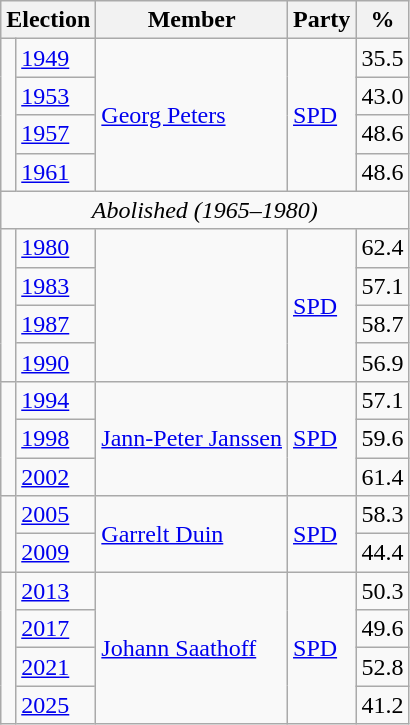<table class=wikitable>
<tr>
<th colspan=2>Election</th>
<th>Member</th>
<th>Party</th>
<th>%</th>
</tr>
<tr>
<td rowspan=4 bgcolor=></td>
<td><a href='#'>1949</a></td>
<td rowspan=4><a href='#'>Georg Peters</a></td>
<td rowspan=4><a href='#'>SPD</a></td>
<td align=right>35.5</td>
</tr>
<tr>
<td><a href='#'>1953</a></td>
<td align=right>43.0</td>
</tr>
<tr>
<td><a href='#'>1957</a></td>
<td align=right>48.6</td>
</tr>
<tr>
<td><a href='#'>1961</a></td>
<td align=right>48.6</td>
</tr>
<tr>
<td colspan=5 align=center><em>Abolished (1965–1980)</em></td>
</tr>
<tr>
<td rowspan=4 bgcolor=></td>
<td><a href='#'>1980</a></td>
<td rowspan=4></td>
<td rowspan=4><a href='#'>SPD</a></td>
<td align=right>62.4</td>
</tr>
<tr>
<td><a href='#'>1983</a></td>
<td align=right>57.1</td>
</tr>
<tr>
<td><a href='#'>1987</a></td>
<td align=right>58.7</td>
</tr>
<tr>
<td><a href='#'>1990</a></td>
<td align=right>56.9</td>
</tr>
<tr>
<td rowspan=3 bgcolor=></td>
<td><a href='#'>1994</a></td>
<td rowspan=3><a href='#'>Jann-Peter Janssen</a></td>
<td rowspan=3><a href='#'>SPD</a></td>
<td align=right>57.1</td>
</tr>
<tr>
<td><a href='#'>1998</a></td>
<td align=right>59.6</td>
</tr>
<tr>
<td><a href='#'>2002</a></td>
<td align=right>61.4</td>
</tr>
<tr>
<td rowspan=2 bgcolor=></td>
<td><a href='#'>2005</a></td>
<td rowspan=2><a href='#'>Garrelt Duin</a></td>
<td rowspan=2><a href='#'>SPD</a></td>
<td align=right>58.3</td>
</tr>
<tr>
<td><a href='#'>2009</a></td>
<td align=right>44.4</td>
</tr>
<tr>
<td rowspan=4 bgcolor=></td>
<td><a href='#'>2013</a></td>
<td rowspan=4><a href='#'>Johann Saathoff</a></td>
<td rowspan=4><a href='#'>SPD</a></td>
<td align=right>50.3</td>
</tr>
<tr>
<td><a href='#'>2017</a></td>
<td align=right>49.6</td>
</tr>
<tr>
<td><a href='#'>2021</a></td>
<td align=right>52.8</td>
</tr>
<tr>
<td><a href='#'>2025</a></td>
<td align=right>41.2</td>
</tr>
</table>
